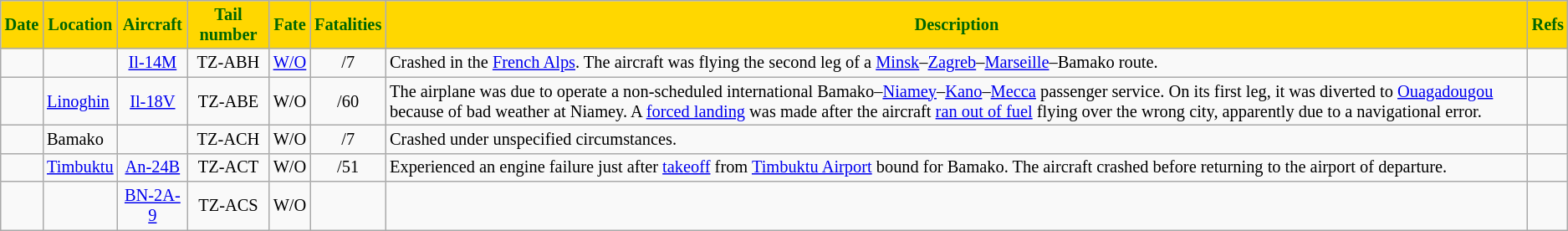<table class="wikitable sortable toccolours" border="1" cellpadding="3" style="border-collapse:collapse; font-size:85%">
<tr>
<th style="background-color:#FFD700;color: #006600;">Date</th>
<th style="background-color:#FFD700;color: #006600;">Location</th>
<th style="background-color:#FFD700;color: #006600;">Aircraft</th>
<th style="background-color:#FFD700;color: #006600;">Tail number</th>
<th style="background-color:#FFD700;color: #006600;" class="unsortable">Fate</th>
<th style="background-color:#FFD700;color: #006600;">Fatalities</th>
<th style="background-color:#FFD700;color: #006600;" class="unsortable">Description</th>
<th style="background-color:#FFD700;color: #006600;" class="unsortable">Refs</th>
</tr>
<tr>
<td align=center></td>
<td></td>
<td align=center><a href='#'>Il-14M</a></td>
<td align=center>TZ-ABH</td>
<td align=center><a href='#'>W/O</a></td>
<td align=center>/7</td>
<td>Crashed in the <a href='#'>French Alps</a>. The aircraft was flying the second leg of a <a href='#'>Minsk</a>–<a href='#'>Zagreb</a>–<a href='#'>Marseille</a>–Bamako route.</td>
<td align=center></td>
</tr>
<tr>
<td align=center></td>
<td> <a href='#'>Linoghin</a></td>
<td align=center><a href='#'>Il-18V</a></td>
<td align=center>TZ-ABE</td>
<td align=center>W/O</td>
<td align=center>/60</td>
<td>The airplane was due to operate a non-scheduled international Bamako–<a href='#'>Niamey</a>–<a href='#'>Kano</a>–<a href='#'>Mecca</a> passenger service. On its first leg, it was diverted to <a href='#'>Ouagadougou</a> because of bad weather at Niamey. A <a href='#'>forced landing</a> was made after the aircraft <a href='#'>ran out of fuel</a> flying over the wrong city, apparently due to a navigational error.</td>
<td align=center></td>
</tr>
<tr>
<td align=center></td>
<td> Bamako</td>
<td align=center></td>
<td align=center>TZ-ACH</td>
<td align=center>W/O</td>
<td align=center>/7</td>
<td>Crashed under unspecified circumstances.</td>
<td align=center></td>
</tr>
<tr>
<td align=center></td>
<td> <a href='#'>Timbuktu</a></td>
<td align=center><a href='#'>An-24B</a></td>
<td align=center>TZ-ACT</td>
<td align=center>W/O</td>
<td align=center>/51</td>
<td>Experienced an engine failure just after <a href='#'>takeoff</a> from <a href='#'>Timbuktu Airport</a> bound for Bamako. The aircraft crashed before returning to the airport of departure.</td>
<td align=center></td>
</tr>
<tr>
<td align=center></td>
<td></td>
<td align=center><a href='#'>BN-2A-9</a></td>
<td align=center>TZ-ACS</td>
<td align=center>W/O</td>
<td></td>
<td></td>
<td align=center></td>
</tr>
</table>
